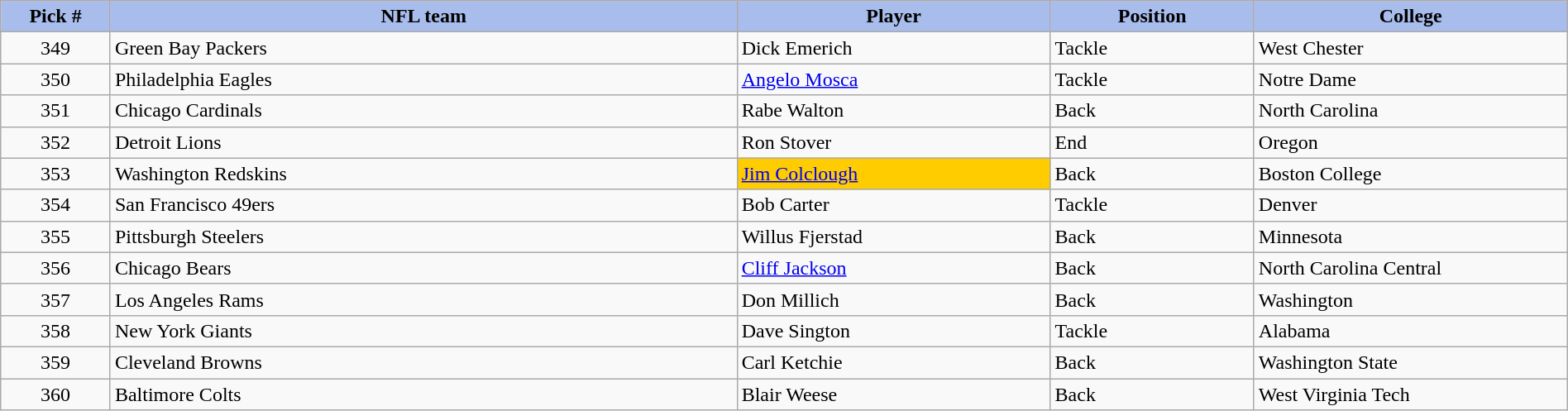<table class="wikitable sortable sortable" style="width: 100%">
<tr>
<th style="background:#A8BDEC;" width=7%>Pick #</th>
<th width=40% style="background:#A8BDEC;">NFL team</th>
<th width=20% style="background:#A8BDEC;">Player</th>
<th width=13% style="background:#A8BDEC;">Position</th>
<th style="background:#A8BDEC;">College</th>
</tr>
<tr>
<td align=center>349</td>
<td>Green Bay Packers</td>
<td>Dick Emerich</td>
<td>Tackle</td>
<td>West Chester</td>
</tr>
<tr>
<td align=center>350</td>
<td>Philadelphia Eagles</td>
<td><a href='#'>Angelo Mosca</a></td>
<td>Tackle</td>
<td>Notre Dame</td>
</tr>
<tr>
<td align=center>351</td>
<td>Chicago Cardinals</td>
<td>Rabe Walton</td>
<td>Back</td>
<td>North Carolina</td>
</tr>
<tr>
<td align=center>352</td>
<td>Detroit Lions</td>
<td>Ron Stover</td>
<td>End</td>
<td>Oregon</td>
</tr>
<tr>
<td align=center>353</td>
<td>Washington Redskins</td>
<td bgcolor="#FFCC00"><a href='#'>Jim Colclough</a></td>
<td>Back</td>
<td>Boston College</td>
</tr>
<tr>
<td align=center>354</td>
<td>San Francisco 49ers</td>
<td>Bob Carter</td>
<td>Tackle</td>
<td>Denver</td>
</tr>
<tr>
<td align=center>355</td>
<td>Pittsburgh Steelers</td>
<td>Willus Fjerstad</td>
<td>Back</td>
<td>Minnesota</td>
</tr>
<tr>
<td align=center>356</td>
<td>Chicago Bears</td>
<td><a href='#'>Cliff Jackson</a></td>
<td>Back</td>
<td>North Carolina Central</td>
</tr>
<tr>
<td align=center>357</td>
<td>Los Angeles Rams</td>
<td>Don Millich</td>
<td>Back</td>
<td>Washington</td>
</tr>
<tr>
<td align=center>358</td>
<td>New York Giants</td>
<td>Dave Sington</td>
<td>Tackle</td>
<td>Alabama</td>
</tr>
<tr>
<td align=center>359</td>
<td>Cleveland Browns</td>
<td>Carl Ketchie</td>
<td>Back</td>
<td>Washington State</td>
</tr>
<tr>
<td align=center>360</td>
<td>Baltimore Colts</td>
<td>Blair Weese</td>
<td>Back</td>
<td>West Virginia Tech</td>
</tr>
</table>
